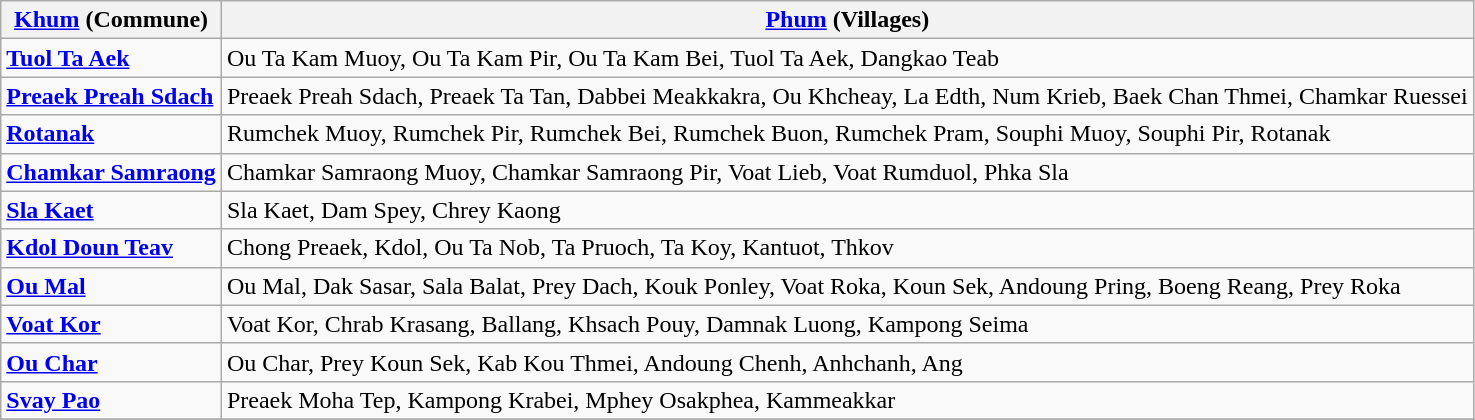<table class="wikitable">
<tr>
<th><a href='#'>Khum</a> (Commune)</th>
<th><a href='#'>Phum</a> (Villages)</th>
</tr>
<tr>
<td><strong><a href='#'>Tuol Ta Aek</a></strong></td>
<td>Ou Ta Kam Muoy, Ou Ta Kam Pir, Ou Ta Kam Bei, Tuol Ta Aek, Dangkao Teab</td>
</tr>
<tr>
<td><strong><a href='#'>Preaek Preah Sdach</a></strong></td>
<td>Preaek Preah Sdach, Preaek Ta Tan, Dabbei Meakkakra, Ou Khcheay, La Edth, Num Krieb, Baek Chan Thmei, Chamkar Ruessei</td>
</tr>
<tr>
<td><strong><a href='#'>Rotanak</a></strong></td>
<td>Rumchek Muoy, Rumchek Pir, Rumchek Bei, Rumchek Buon, Rumchek Pram, Souphi Muoy, Souphi Pir, Rotanak</td>
</tr>
<tr>
<td><strong><a href='#'>Chamkar Samraong</a></strong></td>
<td>Chamkar Samraong Muoy, Chamkar Samraong Pir, Voat Lieb, Voat Rumduol, Phka Sla</td>
</tr>
<tr>
<td><strong><a href='#'>Sla Kaet</a></strong></td>
<td>Sla Kaet, Dam Spey, Chrey Kaong</td>
</tr>
<tr>
<td><strong><a href='#'>Kdol Doun Teav</a></strong></td>
<td>Chong Preaek, Kdol, Ou Ta Nob, Ta Pruoch, Ta Koy, Kantuot, Thkov</td>
</tr>
<tr>
<td><strong><a href='#'>Ou Mal</a></strong></td>
<td>Ou Mal, Dak Sasar, Sala Balat, Prey Dach, Kouk Ponley, Voat Roka, Koun Sek, Andoung Pring, Boeng Reang, Prey Roka</td>
</tr>
<tr>
<td><strong><a href='#'>Voat Kor</a></strong></td>
<td>Voat Kor, Chrab Krasang, Ballang, Khsach Pouy, Damnak Luong, Kampong Seima</td>
</tr>
<tr>
<td><strong><a href='#'>Ou Char</a></strong></td>
<td>Ou Char, Prey Koun Sek, Kab Kou Thmei, Andoung Chenh, Anhchanh, Ang</td>
</tr>
<tr>
<td><strong><a href='#'>Svay Pao</a></strong></td>
<td>Preaek Moha Tep, Kampong Krabei, Mphey Osakphea, Kammeakkar</td>
</tr>
<tr>
</tr>
</table>
